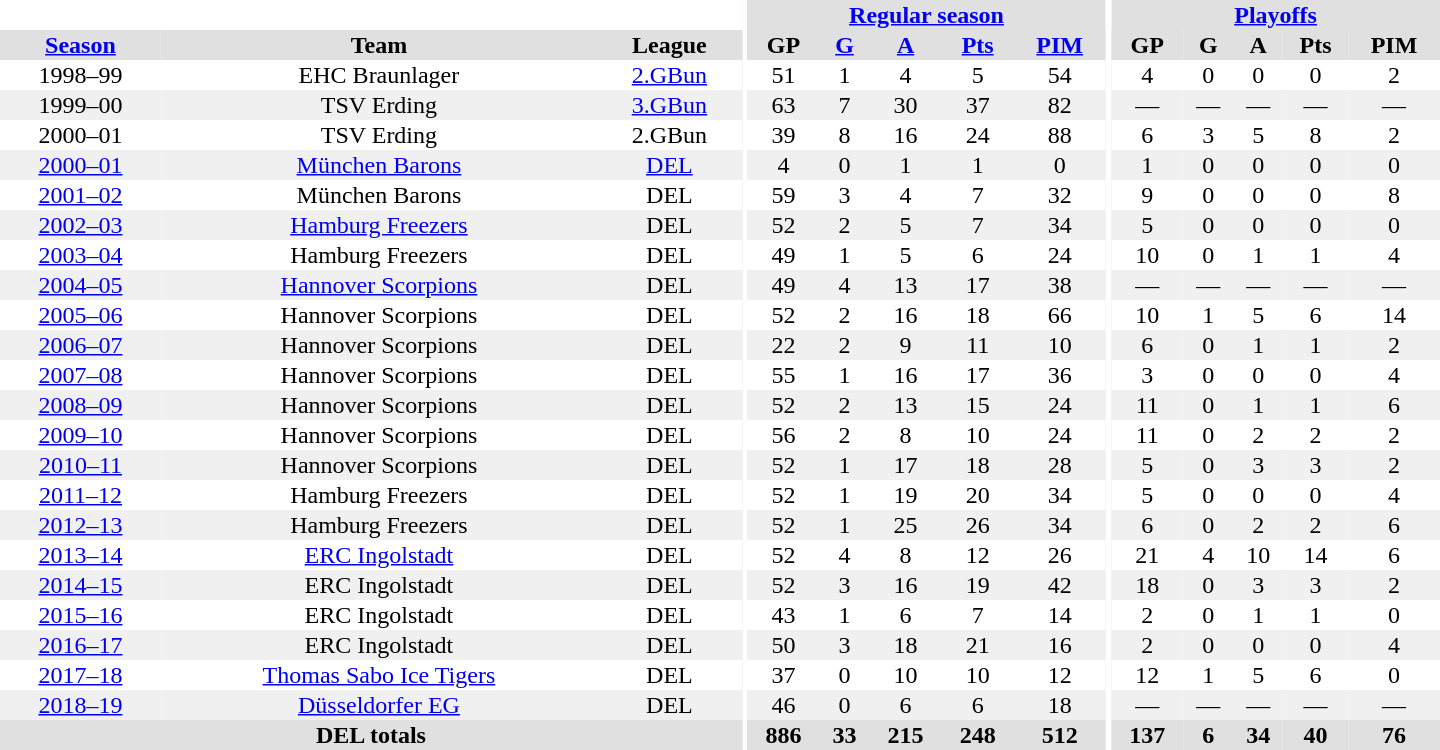<table border="0" cellpadding="1" cellspacing="0" style="text-align:center; width:60em">
<tr bgcolor="#e0e0e0">
<th colspan="3" bgcolor="#ffffff"></th>
<th rowspan="99" bgcolor="#ffffff"></th>
<th colspan="5"><a href='#'>Regular season</a></th>
<th rowspan="99" bgcolor="#ffffff"></th>
<th colspan="5"><a href='#'>Playoffs</a></th>
</tr>
<tr bgcolor="#e0e0e0">
<th><a href='#'>Season</a></th>
<th>Team</th>
<th>League</th>
<th>GP</th>
<th><a href='#'>G</a></th>
<th><a href='#'>A</a></th>
<th><a href='#'>Pts</a></th>
<th><a href='#'>PIM</a></th>
<th>GP</th>
<th>G</th>
<th>A</th>
<th>Pts</th>
<th>PIM</th>
</tr>
<tr ALIGN="center">
<td>1998–99</td>
<td>EHC Braunlager</td>
<td><a href='#'>2.GBun</a></td>
<td>51</td>
<td>1</td>
<td>4</td>
<td>5</td>
<td>54</td>
<td>4</td>
<td>0</td>
<td>0</td>
<td>0</td>
<td>2</td>
</tr>
<tr ALIGN="center" bgcolor="#f0f0f0">
<td>1999–00</td>
<td>TSV Erding</td>
<td><a href='#'>3.GBun</a></td>
<td>63</td>
<td>7</td>
<td>30</td>
<td>37</td>
<td>82</td>
<td>—</td>
<td>—</td>
<td>—</td>
<td>—</td>
<td>—</td>
</tr>
<tr ALIGN="center">
<td>2000–01</td>
<td>TSV Erding</td>
<td>2.GBun</td>
<td>39</td>
<td>8</td>
<td>16</td>
<td>24</td>
<td>88</td>
<td>6</td>
<td>3</td>
<td>5</td>
<td>8</td>
<td>2</td>
</tr>
<tr ALIGN="center" bgcolor="#f0f0f0">
<td><a href='#'>2000–01</a></td>
<td><a href='#'>München Barons</a></td>
<td><a href='#'>DEL</a></td>
<td>4</td>
<td>0</td>
<td>1</td>
<td>1</td>
<td>0</td>
<td>1</td>
<td>0</td>
<td>0</td>
<td>0</td>
<td>0</td>
</tr>
<tr ALIGN="center">
<td><a href='#'>2001–02</a></td>
<td>München Barons</td>
<td>DEL</td>
<td>59</td>
<td>3</td>
<td>4</td>
<td>7</td>
<td>32</td>
<td>9</td>
<td>0</td>
<td>0</td>
<td>0</td>
<td>8</td>
</tr>
<tr ALIGN="center" bgcolor="#f0f0f0">
<td><a href='#'>2002–03</a></td>
<td><a href='#'>Hamburg Freezers</a></td>
<td>DEL</td>
<td>52</td>
<td>2</td>
<td>5</td>
<td>7</td>
<td>34</td>
<td>5</td>
<td>0</td>
<td>0</td>
<td>0</td>
<td>0</td>
</tr>
<tr ALIGN="center">
<td><a href='#'>2003–04</a></td>
<td>Hamburg Freezers</td>
<td>DEL</td>
<td>49</td>
<td>1</td>
<td>5</td>
<td>6</td>
<td>24</td>
<td>10</td>
<td>0</td>
<td>1</td>
<td>1</td>
<td>4</td>
</tr>
<tr ALIGN="center" bgcolor="#f0f0f0">
<td><a href='#'>2004–05</a></td>
<td><a href='#'>Hannover Scorpions</a></td>
<td>DEL</td>
<td>49</td>
<td>4</td>
<td>13</td>
<td>17</td>
<td>38</td>
<td>—</td>
<td>—</td>
<td>—</td>
<td>—</td>
<td>—</td>
</tr>
<tr ALIGN="center">
<td><a href='#'>2005–06</a></td>
<td>Hannover Scorpions</td>
<td>DEL</td>
<td>52</td>
<td>2</td>
<td>16</td>
<td>18</td>
<td>66</td>
<td>10</td>
<td>1</td>
<td>5</td>
<td>6</td>
<td>14</td>
</tr>
<tr ALIGN="center" bgcolor="#f0f0f0">
<td><a href='#'>2006–07</a></td>
<td>Hannover Scorpions</td>
<td>DEL</td>
<td>22</td>
<td>2</td>
<td>9</td>
<td>11</td>
<td>10</td>
<td>6</td>
<td>0</td>
<td>1</td>
<td>1</td>
<td>2</td>
</tr>
<tr ALIGN="center">
<td><a href='#'>2007–08</a></td>
<td>Hannover Scorpions</td>
<td>DEL</td>
<td>55</td>
<td>1</td>
<td>16</td>
<td>17</td>
<td>36</td>
<td>3</td>
<td>0</td>
<td>0</td>
<td>0</td>
<td>4</td>
</tr>
<tr ALIGN="center" bgcolor="#f0f0f0">
<td><a href='#'>2008–09</a></td>
<td>Hannover Scorpions</td>
<td>DEL</td>
<td>52</td>
<td>2</td>
<td>13</td>
<td>15</td>
<td>24</td>
<td>11</td>
<td>0</td>
<td>1</td>
<td>1</td>
<td>6</td>
</tr>
<tr ALIGN="center">
<td><a href='#'>2009–10</a></td>
<td>Hannover Scorpions</td>
<td>DEL</td>
<td>56</td>
<td>2</td>
<td>8</td>
<td>10</td>
<td>24</td>
<td>11</td>
<td>0</td>
<td>2</td>
<td>2</td>
<td>2</td>
</tr>
<tr ALIGN="center" bgcolor="#f0f0f0">
<td><a href='#'>2010–11</a></td>
<td>Hannover Scorpions</td>
<td>DEL</td>
<td>52</td>
<td>1</td>
<td>17</td>
<td>18</td>
<td>28</td>
<td>5</td>
<td>0</td>
<td>3</td>
<td>3</td>
<td>2</td>
</tr>
<tr ALIGN="center">
<td><a href='#'>2011–12</a></td>
<td>Hamburg Freezers</td>
<td>DEL</td>
<td>52</td>
<td>1</td>
<td>19</td>
<td>20</td>
<td>34</td>
<td>5</td>
<td>0</td>
<td>0</td>
<td>0</td>
<td>4</td>
</tr>
<tr ALIGN="center" bgcolor="#f0f0f0">
<td><a href='#'>2012–13</a></td>
<td>Hamburg Freezers</td>
<td>DEL</td>
<td>52</td>
<td>1</td>
<td>25</td>
<td>26</td>
<td>34</td>
<td>6</td>
<td>0</td>
<td>2</td>
<td>2</td>
<td>6</td>
</tr>
<tr ALIGN="center">
<td><a href='#'>2013–14</a></td>
<td><a href='#'>ERC Ingolstadt</a></td>
<td>DEL</td>
<td>52</td>
<td>4</td>
<td>8</td>
<td>12</td>
<td>26</td>
<td>21</td>
<td>4</td>
<td>10</td>
<td>14</td>
<td>6</td>
</tr>
<tr ALIGN="center" bgcolor="#f0f0f0">
<td><a href='#'>2014–15</a></td>
<td>ERC Ingolstadt</td>
<td>DEL</td>
<td>52</td>
<td>3</td>
<td>16</td>
<td>19</td>
<td>42</td>
<td>18</td>
<td>0</td>
<td>3</td>
<td>3</td>
<td>2</td>
</tr>
<tr ALIGN="center">
<td><a href='#'>2015–16</a></td>
<td>ERC Ingolstadt</td>
<td>DEL</td>
<td>43</td>
<td>1</td>
<td>6</td>
<td>7</td>
<td>14</td>
<td>2</td>
<td>0</td>
<td>1</td>
<td>1</td>
<td>0</td>
</tr>
<tr ALIGN="center" bgcolor="#f0f0f0">
<td><a href='#'>2016–17</a></td>
<td>ERC Ingolstadt</td>
<td>DEL</td>
<td>50</td>
<td>3</td>
<td>18</td>
<td>21</td>
<td>16</td>
<td>2</td>
<td>0</td>
<td>0</td>
<td>0</td>
<td>4</td>
</tr>
<tr ALIGN="center">
<td><a href='#'>2017–18</a></td>
<td><a href='#'>Thomas Sabo Ice Tigers</a></td>
<td>DEL</td>
<td>37</td>
<td>0</td>
<td>10</td>
<td>10</td>
<td>12</td>
<td>12</td>
<td>1</td>
<td>5</td>
<td>6</td>
<td>0</td>
</tr>
<tr ALIGN="center" bgcolor="#f0f0f0">
<td><a href='#'>2018–19</a></td>
<td><a href='#'>Düsseldorfer EG</a></td>
<td>DEL</td>
<td>46</td>
<td>0</td>
<td>6</td>
<td>6</td>
<td>18</td>
<td>—</td>
<td>—</td>
<td>—</td>
<td>—</td>
<td>—</td>
</tr>
<tr bgcolor="#e0e0e0">
<th colspan="3">DEL totals</th>
<th>886</th>
<th>33</th>
<th>215</th>
<th>248</th>
<th>512</th>
<th>137</th>
<th>6</th>
<th>34</th>
<th>40</th>
<th>76</th>
</tr>
</table>
